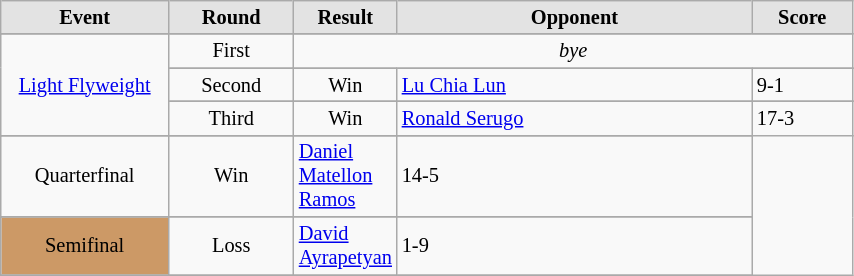<table style='font-size: 85%; text-align: left;' class='wikitable' width='45%'>
<tr>
<th style='border-style: none none solid solid; background: #e3e3e3; width: 20%'><strong>Event</strong></th>
<th style='border-style: none none solid solid; background: #e3e3e3; width: 15%'><strong>Round</strong></th>
<th style='border-style: none none solid solid; background: #e3e3e3; width: 10%'><strong>Result</strong></th>
<th style='border-style: none none solid solid; background: #e3e3e3; width: 43%'><strong>Opponent</strong></th>
<th style='border-style: none none solid solid; background: #e3e3e3; width: 12%'><strong>Score</strong></th>
</tr>
<tr>
</tr>
<tr align=center>
<td rowspan="5" style="text-align:center;"><a href='#'>Light Flyweight</a></td>
<td align='center'>First</td>
<td colspan="3" style="text-align:center;"><em>bye</em></td>
</tr>
<tr>
</tr>
<tr align=center>
<td align='center'>Second</td>
<td>Win</td>
<td align='left'> <a href='#'>Lu Chia Lun</a></td>
<td align='left'>9-1</td>
</tr>
<tr>
</tr>
<tr align=center>
<td align='center'>Third</td>
<td>Win</td>
<td align='left'> <a href='#'>Ronald Serugo</a></td>
<td align='left'>17-3</td>
</tr>
<tr>
</tr>
<tr align=center>
<td align='center'>Quarterfinal</td>
<td>Win</td>
<td align='left'> <a href='#'>Daniel Matellon Ramos</a></td>
<td align='left'>14-5</td>
</tr>
<tr>
</tr>
<tr align=center>
<td align='center'; bgcolor="#cc9966">Semifinal</td>
<td>Loss</td>
<td align='left'> <a href='#'>David Ayrapetyan</a></td>
<td align='left'>1-9</td>
</tr>
<tr>
</tr>
</table>
